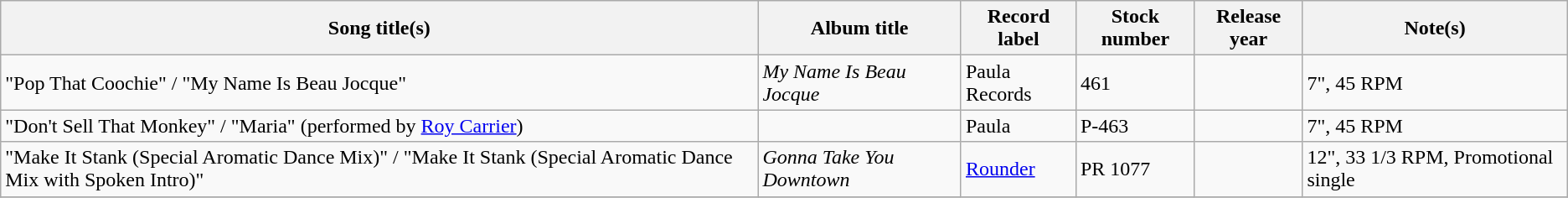<table class="wikitable sortable">
<tr>
<th scope="col">Song title(s)</th>
<th scope="col">Album title</th>
<th scope="col">Record label</th>
<th scope="col">Stock number</th>
<th scope="col">Release year</th>
<th scope="col">Note(s)</th>
</tr>
<tr>
<td>"Pop That Coochie" / "My Name Is Beau Jocque"</td>
<td><em>My Name Is Beau Jocque</em></td>
<td>Paula Records</td>
<td>461</td>
<td><unknown></td>
<td>7", 45 RPM</td>
</tr>
<tr>
<td>"Don't Sell That Monkey" / "Maria" (performed by <a href='#'>Roy Carrier</a>)</td>
<td><unknown></td>
<td>Paula</td>
<td>P-463</td>
<td><unknown></td>
<td>7", 45 RPM</td>
</tr>
<tr>
<td>"Make It Stank (Special Aromatic Dance Mix)" / "Make It Stank (Special Aromatic Dance Mix with Spoken Intro)"</td>
<td><em>Gonna Take You Downtown</em></td>
<td><a href='#'>Rounder</a></td>
<td>PR 1077</td>
<td><unknown></td>
<td>12", 33 1/3 RPM, Promotional single</td>
</tr>
<tr>
</tr>
</table>
